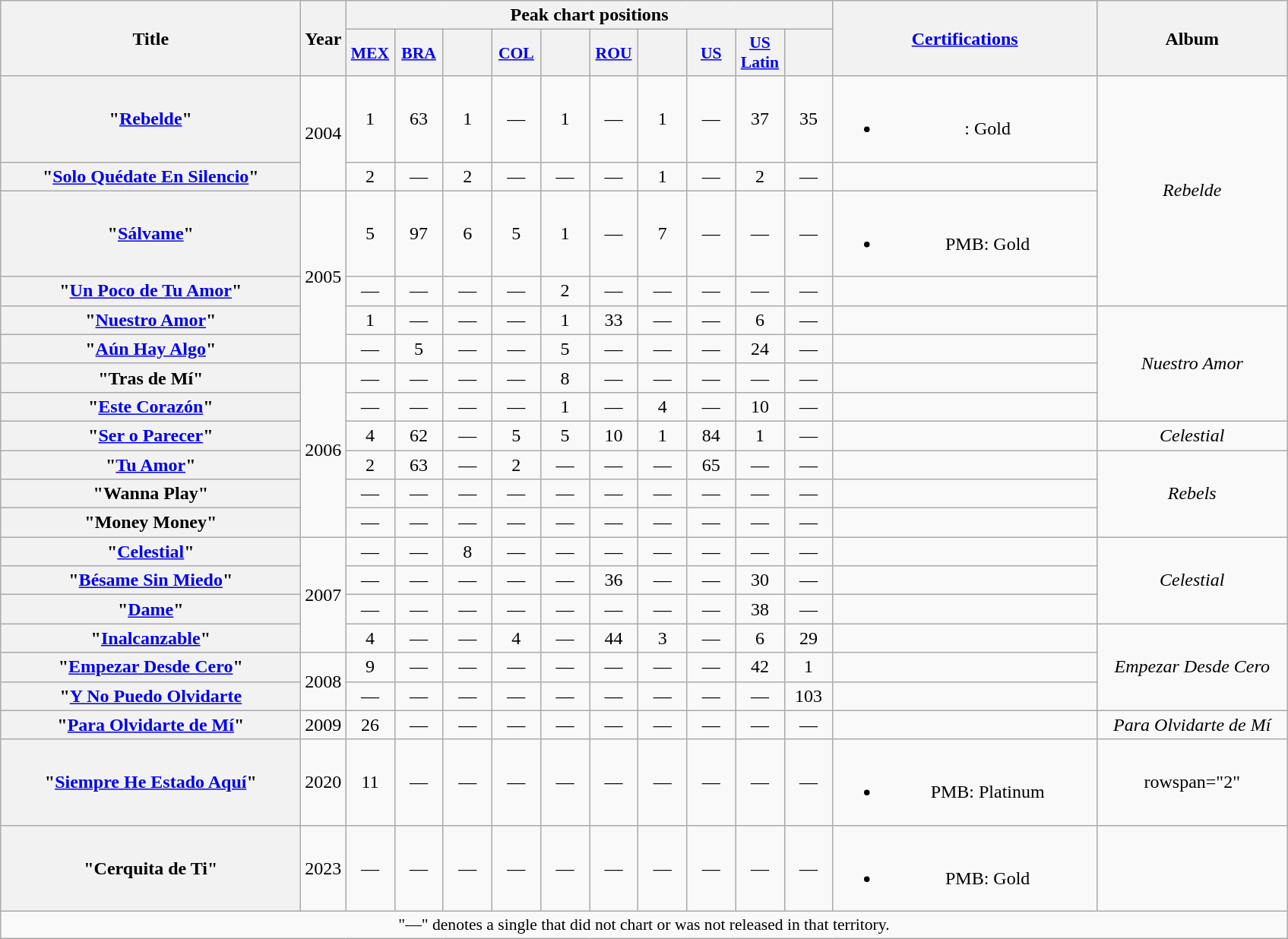<table class="wikitable plainrowheaders" style="text-align:center;">
<tr>
<th scope="col" rowspan="2" style="width:16em;">Title</th>
<th scope="col" rowspan="2" style="width:1em;">Year</th>
<th scope="col" colspan="10">Peak chart positions</th>
<th scope="col" rowspan="2" style="width:14em;"><a href='#'>Certifications</a></th>
<th scope="col" rowspan="2" style="width:10em;">Album</th>
</tr>
<tr>
<th scope="col" style="width:2.5em;font-size:90%;"><a href='#'>MEX</a><br></th>
<th scope="col" style="width:2.5em;font-size:90%;"><a href='#'>BRA</a><br></th>
<th scope="col" style="width:2.5em;font-size:90%;"><a href='#'></a><br></th>
<th scope="col" style="width:2.5em;font-size:90%;"><a href='#'>COL</a><br></th>
<th scope="col" style="width:2.5em;font-size:90%;"><a href='#'></a><br></th>
<th scope="col" style="width:2.5em;font-size:90%;"><a href='#'>ROU</a><br></th>
<th scope="col" style="width:2.5em;font-size:90%;"><a href='#'></a><br></th>
<th scope="col" style="width:2.5em;font-size:90%;"><a href='#'>US</a><br></th>
<th scope="col" style="width:2.5em;font-size:90%;"><a href='#'>US<br>Latin</a><br></th>
<th scope="col" style="width:2.5em;font-size:90%;"><a href='#'></a><br></th>
</tr>
<tr>
<th scope="row">"<a href='#'>Rebelde</a>"</th>
<td rowspan="2">2004</td>
<td>1 </td>
<td>63</td>
<td>1</td>
<td>—</td>
<td>1</td>
<td>—</td>
<td>1</td>
<td>—</td>
<td>37</td>
<td>35 </td>
<td><br><ul><li><a href='#'></a>: Gold</li></ul></td>
<td rowspan="4"><em>Rebelde</em></td>
</tr>
<tr>
<th scope="row">"<a href='#'>Solo Quédate En Silencio</a>"</th>
<td>2 </td>
<td>—</td>
<td>2</td>
<td>—</td>
<td>—</td>
<td>—</td>
<td>1</td>
<td>—</td>
<td>2</td>
<td>—</td>
<td></td>
</tr>
<tr>
<th scope="row">"<a href='#'>Sálvame</a>"</th>
<td rowspan="4">2005</td>
<td>5 </td>
<td>97 </td>
<td>6</td>
<td>5</td>
<td>1</td>
<td>—</td>
<td>7</td>
<td>—</td>
<td>—</td>
<td>—</td>
<td><br><ul><li>PMB: Gold</li></ul></td>
</tr>
<tr>
<th scope="row">"<a href='#'>Un Poco de Tu Amor</a>"</th>
<td>—</td>
<td>—</td>
<td>—</td>
<td>—</td>
<td>2</td>
<td>—</td>
<td>—</td>
<td>—</td>
<td>—</td>
<td>—</td>
<td></td>
</tr>
<tr>
<th scope="row">"<a href='#'>Nuestro Amor</a>"</th>
<td>1 </td>
<td>—</td>
<td>—</td>
<td>—</td>
<td>1</td>
<td>33</td>
<td>—</td>
<td>—</td>
<td>6</td>
<td>—</td>
<td></td>
<td rowspan="4"><em>Nuestro Amor</em></td>
</tr>
<tr>
<th scope="row">"<a href='#'>Aún Hay Algo</a>"</th>
<td>—</td>
<td>5</td>
<td>—</td>
<td>—</td>
<td>5</td>
<td>—</td>
<td>—</td>
<td>—</td>
<td>24</td>
<td>—</td>
<td></td>
</tr>
<tr>
<th scope="row">"Tras de Mí"</th>
<td rowspan="6">2006</td>
<td>—</td>
<td>—</td>
<td>—</td>
<td>—</td>
<td>8</td>
<td>—</td>
<td>—</td>
<td>—</td>
<td>—</td>
<td>—</td>
<td></td>
</tr>
<tr>
<th scope="row">"<a href='#'>Este Corazón</a>"</th>
<td>—</td>
<td>—</td>
<td>—</td>
<td>—</td>
<td>1</td>
<td>—</td>
<td>4</td>
<td>—</td>
<td>10</td>
<td>—</td>
<td></td>
</tr>
<tr>
<th scope="row">"<a href='#'>Ser o Parecer</a>"</th>
<td>4 </td>
<td>62</td>
<td>—</td>
<td>5</td>
<td>5</td>
<td>10</td>
<td>1</td>
<td>84</td>
<td>1</td>
<td>—</td>
<td></td>
<td><em>Celestial</em></td>
</tr>
<tr>
<th scope="row">"<a href='#'>Tu Amor</a>"</th>
<td>2 </td>
<td>63 </td>
<td>—</td>
<td>2</td>
<td>—</td>
<td>—</td>
<td>—</td>
<td>65</td>
<td>—</td>
<td>—</td>
<td></td>
<td rowspan="3"><em>Rebels</em></td>
</tr>
<tr>
<th scope="row">"Wanna Play"</th>
<td>—</td>
<td>—</td>
<td>—</td>
<td>—</td>
<td>—</td>
<td>—</td>
<td>—</td>
<td>—</td>
<td>—</td>
<td>—</td>
<td></td>
</tr>
<tr>
<th scope="row">"Money Money"</th>
<td>—</td>
<td>—</td>
<td>—</td>
<td>—</td>
<td>—</td>
<td>—</td>
<td>—</td>
<td>—</td>
<td>—</td>
<td>—</td>
<td></td>
</tr>
<tr>
<th scope="row">"<a href='#'>Celestial</a>"</th>
<td rowspan="4">2007</td>
<td>—</td>
<td>—</td>
<td>8</td>
<td>—</td>
<td>—</td>
<td>—</td>
<td>—</td>
<td>—</td>
<td>—</td>
<td>—</td>
<td></td>
<td rowspan="3"><em>Celestial</em></td>
</tr>
<tr>
<th scope="row">"<a href='#'>Bésame Sin Miedo</a>"</th>
<td>—</td>
<td>—</td>
<td>—</td>
<td>—</td>
<td>—</td>
<td>36</td>
<td>—</td>
<td>—</td>
<td>30</td>
<td>—</td>
<td></td>
</tr>
<tr>
<th scope="row">"<a href='#'>Dame</a>"</th>
<td>—</td>
<td>—</td>
<td>—</td>
<td>—</td>
<td>—</td>
<td>—</td>
<td>—</td>
<td>—</td>
<td>38</td>
<td>—</td>
<td></td>
</tr>
<tr>
<th scope="row">"<a href='#'>Inalcanzable</a>"</th>
<td>4 </td>
<td>—</td>
<td>—</td>
<td>4</td>
<td>—</td>
<td>44</td>
<td>3</td>
<td>—</td>
<td>6</td>
<td>29</td>
<td></td>
<td rowspan="3"><em>Empezar Desde Cero</em></td>
</tr>
<tr>
<th scope="row">"<a href='#'>Empezar Desde Cero</a>"</th>
<td rowspan="2">2008</td>
<td>9 </td>
<td>—</td>
<td>—</td>
<td>—</td>
<td>—</td>
<td>—</td>
<td>—</td>
<td>—</td>
<td>42</td>
<td>1</td>
<td></td>
</tr>
<tr>
<th scope="row">"<a href='#'>Y No Puedo Olvidarte</a></th>
<td>—</td>
<td>—</td>
<td>—</td>
<td>—</td>
<td>—</td>
<td>—</td>
<td>—</td>
<td>—</td>
<td>—</td>
<td>103</td>
<td></td>
</tr>
<tr>
<th scope="row">"<a href='#'>Para Olvidarte de Mí</a>"</th>
<td>2009</td>
<td>26 </td>
<td>—</td>
<td>—</td>
<td>—</td>
<td>—</td>
<td>—</td>
<td>—</td>
<td>—</td>
<td>—</td>
<td>—</td>
<td></td>
<td><em>Para Olvidarte de Mí</em></td>
</tr>
<tr>
<th scope="row">"<a href='#'>Siempre He Estado Aquí</a>"</th>
<td>2020</td>
<td>11 </td>
<td>—</td>
<td>—</td>
<td>—</td>
<td>—</td>
<td>—</td>
<td>—</td>
<td>—</td>
<td>—</td>
<td>—</td>
<td><br><ul><li>PMB: Platinum</li></ul></td>
<td>rowspan="2" </td>
</tr>
<tr>
<th scope="row">"Cerquita de Ti"</th>
<td>2023</td>
<td>—</td>
<td>—</td>
<td>—</td>
<td>—</td>
<td>—</td>
<td>—</td>
<td>—</td>
<td>—</td>
<td>—</td>
<td>—</td>
<td><br><ul><li>PMB: Gold</li></ul></td>
</tr>
<tr>
<td colspan="14" style="font-size:90%">"—" denotes a single that did not chart or was not released in that territory.</td>
</tr>
</table>
